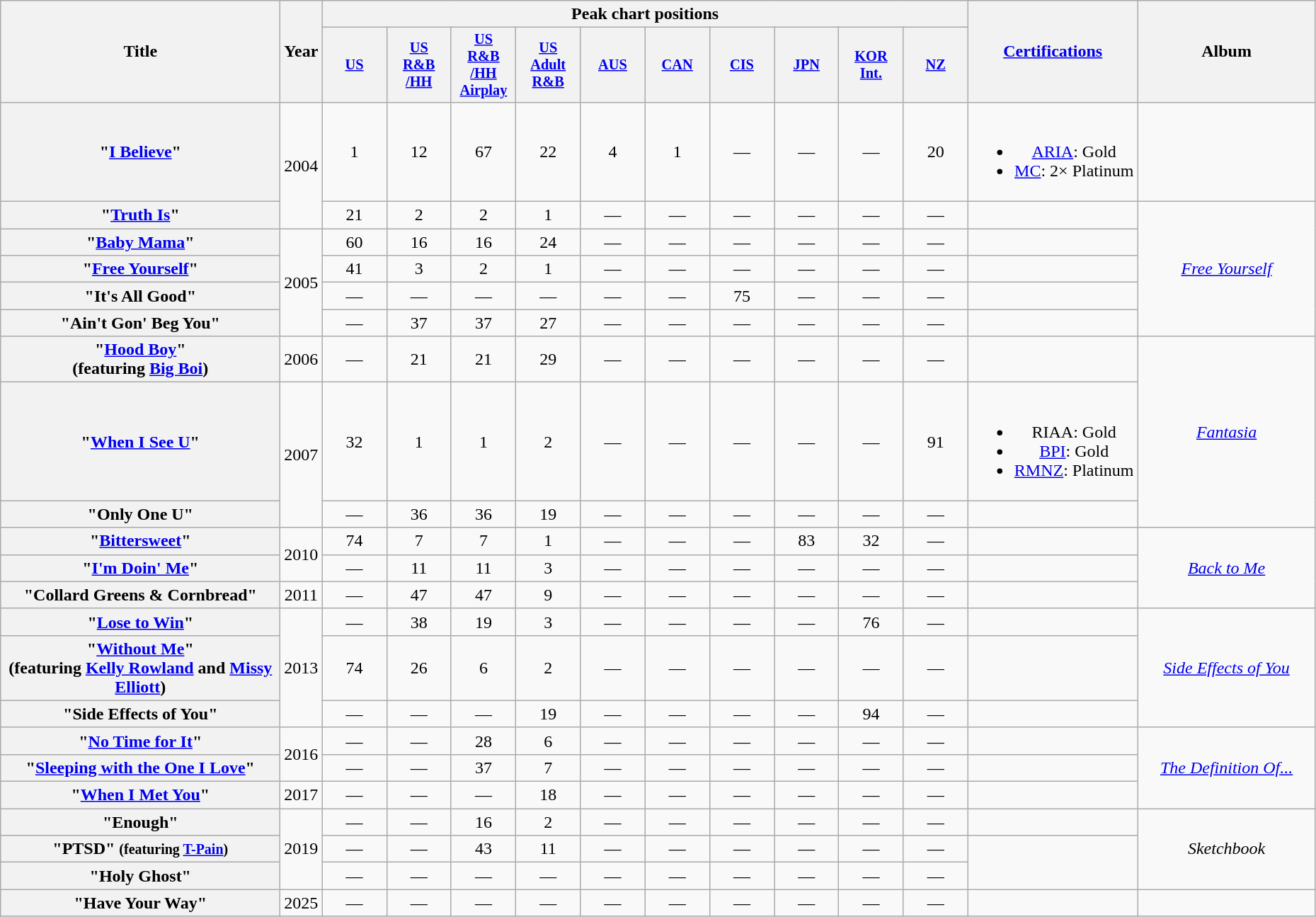<table class="wikitable plainrowheaders" style="text-align:center;">
<tr>
<th scope="col" rowspan="2" style="width:16em">Title</th>
<th scope="col" rowspan="2">Year</th>
<th scope="col" colspan="10">Peak chart positions</th>
<th scope="col" rowspan="2"><a href='#'>Certifications</a></th>
<th scope="col" rowspan="2" style="width:10em">Album</th>
</tr>
<tr>
<th scope="col" style="width:4em;font-size:85%;"><a href='#'>US</a><br></th>
<th scope="col" style="width:4em;font-size:85%;"><a href='#'>US<br>R&B<br>/HH</a><br></th>
<th scope="col" style="width:4em;font-size:85%;"><a href='#'>US<br>R&B<br>/HH<br>Airplay</a><br></th>
<th scope="col" style="width:4em;font-size:85%;"><a href='#'>US<br>Adult<br>R&B</a><br></th>
<th scope="col" style="width:4em;font-size:85%;"><a href='#'>AUS</a><br></th>
<th scope="col" style="width:4em;font-size:85%;"><a href='#'>CAN</a><br></th>
<th scope="col" style="width:4em;font-size:85%;"><a href='#'>CIS</a><br></th>
<th scope="col" style="width:4em;font-size:85%;"><a href='#'>JPN</a><br></th>
<th scope="col" style="width:4em;font-size:85%;"><a href='#'>KOR<br>Int.</a><br></th>
<th scope="col" style="width:4em;font-size:85%;"><a href='#'>NZ</a><br></th>
</tr>
<tr>
<th scope="row">"<a href='#'>I Believe</a>"</th>
<td rowspan="2">2004</td>
<td>1</td>
<td>12</td>
<td>67</td>
<td>22</td>
<td>4</td>
<td>1</td>
<td>—</td>
<td>—</td>
<td>—</td>
<td>20</td>
<td><br><ul><li><a href='#'>ARIA</a>: Gold</li><li><a href='#'>MC</a>: 2× Platinum</li></ul></td>
<td></td>
</tr>
<tr>
<th scope="row">"<a href='#'>Truth Is</a>"</th>
<td>21</td>
<td>2</td>
<td>2</td>
<td>1</td>
<td>—</td>
<td>—</td>
<td>—</td>
<td>—</td>
<td>—</td>
<td>—</td>
<td></td>
<td rowspan="5"><em><a href='#'>Free Yourself</a></em></td>
</tr>
<tr>
<th scope="row">"<a href='#'>Baby Mama</a>"</th>
<td rowspan="4">2005</td>
<td>60</td>
<td>16</td>
<td>16</td>
<td>24</td>
<td>—</td>
<td>—</td>
<td>—</td>
<td>—</td>
<td>—</td>
<td>—</td>
<td></td>
</tr>
<tr>
<th scope="row">"<a href='#'>Free Yourself</a>"</th>
<td>41</td>
<td>3</td>
<td>2</td>
<td>1</td>
<td>—</td>
<td>—</td>
<td>—</td>
<td>—</td>
<td>—</td>
<td>—</td>
<td></td>
</tr>
<tr>
<th scope="row">"It's All Good"</th>
<td>—</td>
<td>—</td>
<td>—</td>
<td>—</td>
<td>—</td>
<td>—</td>
<td>75</td>
<td>—</td>
<td>—</td>
<td>—</td>
<td></td>
</tr>
<tr>
<th scope="row">"Ain't Gon' Beg You"</th>
<td>—</td>
<td>37</td>
<td>37</td>
<td>27</td>
<td>—</td>
<td>—</td>
<td>—</td>
<td>—</td>
<td>—</td>
<td>—</td>
<td></td>
</tr>
<tr>
<th scope="row">"<a href='#'>Hood Boy</a>" <br><span>(featuring <a href='#'>Big Boi</a>)</span></th>
<td>2006</td>
<td>—</td>
<td>21</td>
<td>21</td>
<td>29</td>
<td>—</td>
<td>—</td>
<td>—</td>
<td>—</td>
<td>—</td>
<td>—</td>
<td></td>
<td rowspan="3"><em><a href='#'>Fantasia</a></em></td>
</tr>
<tr>
<th scope="row">"<a href='#'>When I See U</a>"</th>
<td rowspan="2">2007</td>
<td>32</td>
<td>1</td>
<td>1</td>
<td>2</td>
<td>—</td>
<td>—</td>
<td>—</td>
<td>—</td>
<td>—</td>
<td>91</td>
<td><br><ul><li>RIAA: Gold</li><li><a href='#'>BPI</a>: Gold</li><li><a href='#'>RMNZ</a>: Platinum</li></ul></td>
</tr>
<tr>
<th scope="row">"Only One U"</th>
<td>—</td>
<td>36</td>
<td>36</td>
<td>19</td>
<td>—</td>
<td>—</td>
<td>—</td>
<td>—</td>
<td>—</td>
<td>—</td>
<td></td>
</tr>
<tr>
<th scope="row">"<a href='#'>Bittersweet</a>"</th>
<td rowspan="2">2010</td>
<td>74</td>
<td>7</td>
<td>7</td>
<td>1</td>
<td>—</td>
<td>—</td>
<td>—</td>
<td>83</td>
<td>32</td>
<td>—</td>
<td></td>
<td rowspan="3"><em><a href='#'>Back to Me</a></em></td>
</tr>
<tr>
<th scope="row">"<a href='#'>I'm Doin' Me</a>"</th>
<td>—</td>
<td>11</td>
<td>11</td>
<td>3</td>
<td>—</td>
<td>—</td>
<td>—</td>
<td>—</td>
<td>—</td>
<td>—</td>
<td></td>
</tr>
<tr>
<th scope="row">"Collard Greens & Cornbread"</th>
<td>2011</td>
<td>—</td>
<td>47</td>
<td>47</td>
<td>9</td>
<td>—</td>
<td>—</td>
<td>—</td>
<td>—</td>
<td>—</td>
<td>—</td>
<td></td>
</tr>
<tr>
<th scope="row">"<a href='#'>Lose to Win</a>"</th>
<td rowspan="3">2013</td>
<td>—</td>
<td>38</td>
<td>19</td>
<td>3</td>
<td>—</td>
<td>—</td>
<td>—</td>
<td>—</td>
<td>76</td>
<td>—</td>
<td></td>
<td rowspan="3"><em><a href='#'>Side Effects of You</a></em></td>
</tr>
<tr>
<th scope="row">"<a href='#'>Without Me</a>"<br><span>(featuring <a href='#'>Kelly Rowland</a> and <a href='#'>Missy Elliott</a>)</span></th>
<td>74</td>
<td>26</td>
<td>6</td>
<td>2</td>
<td>—</td>
<td>—</td>
<td>—</td>
<td>—</td>
<td>—</td>
<td>—</td>
<td></td>
</tr>
<tr>
<th scope="row">"Side Effects of You"</th>
<td>—</td>
<td>—</td>
<td>—</td>
<td>19</td>
<td>—</td>
<td>—</td>
<td>—</td>
<td>—</td>
<td>94</td>
<td>—</td>
<td></td>
</tr>
<tr>
<th scope="row">"<a href='#'>No Time for It</a>"</th>
<td rowspan="2">2016</td>
<td>—</td>
<td>—</td>
<td>28</td>
<td>6</td>
<td>—</td>
<td>—</td>
<td>—</td>
<td>—</td>
<td>—</td>
<td>—</td>
<td></td>
<td rowspan="3"><em><a href='#'>The Definition Of...</a></em></td>
</tr>
<tr>
<th scope="row">"<a href='#'>Sleeping with the One I Love</a>"</th>
<td>—</td>
<td>—</td>
<td>37</td>
<td>7</td>
<td>—</td>
<td>—</td>
<td>—</td>
<td>—</td>
<td>—</td>
<td>—</td>
<td></td>
</tr>
<tr>
<th scope="row">"<a href='#'>When I Met You</a>"</th>
<td>2017</td>
<td>—</td>
<td>—</td>
<td>—</td>
<td>18</td>
<td>—</td>
<td>—</td>
<td>—</td>
<td>—</td>
<td>—</td>
<td>—</td>
<td></td>
</tr>
<tr>
<th scope="row">"Enough"</th>
<td rowspan="3">2019</td>
<td>—</td>
<td>—</td>
<td>16</td>
<td>2</td>
<td>—</td>
<td>—</td>
<td>—</td>
<td>—</td>
<td>—</td>
<td>—</td>
<td></td>
<td rowspan="3"><em>Sketchbook</em></td>
</tr>
<tr>
<th scope="row">"PTSD" <small>(featuring <a href='#'>T-Pain</a>)</small></th>
<td>—</td>
<td>—</td>
<td>43</td>
<td>11</td>
<td>—</td>
<td>—</td>
<td>—</td>
<td>—</td>
<td>—</td>
<td>—</td>
</tr>
<tr>
<th scope="row">"Holy Ghost"</th>
<td>—</td>
<td>—</td>
<td>—</td>
<td>—</td>
<td>—</td>
<td>—</td>
<td>—</td>
<td>—</td>
<td>—</td>
<td>—</td>
</tr>
<tr>
<th scope="row">"Have Your Way"</th>
<td>2025</td>
<td>—</td>
<td>—</td>
<td>—</td>
<td>—</td>
<td>—</td>
<td>—</td>
<td>—</td>
<td>—</td>
<td>—</td>
<td>—</td>
<td></td>
<td></td>
</tr>
</table>
